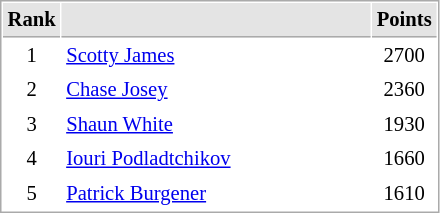<table cellspacing="1" cellpadding="3" style="border:1px solid #aaa; font-size:86%;">
<tr style="background:#e4e4e4;">
<th style="border-bottom:1px solid #aaa; width:10px;">Rank</th>
<th style="border-bottom:1px solid #aaa; width:200px;"></th>
<th style="border-bottom:1px solid #aaa; width:20px;">Points</th>
</tr>
<tr>
<td align=center>1</td>
<td> <a href='#'>Scotty James</a></td>
<td align=center>2700</td>
</tr>
<tr>
<td align=center>2</td>
<td> <a href='#'>Chase Josey</a></td>
<td align=center>2360</td>
</tr>
<tr>
<td align=center>3</td>
<td> <a href='#'>Shaun White</a></td>
<td align=center>1930</td>
</tr>
<tr>
<td align=center>4</td>
<td> <a href='#'>Iouri Podladtchikov</a></td>
<td align=center>1660</td>
</tr>
<tr>
<td align=center>5</td>
<td> <a href='#'>Patrick Burgener</a></td>
<td align=center>1610</td>
</tr>
</table>
